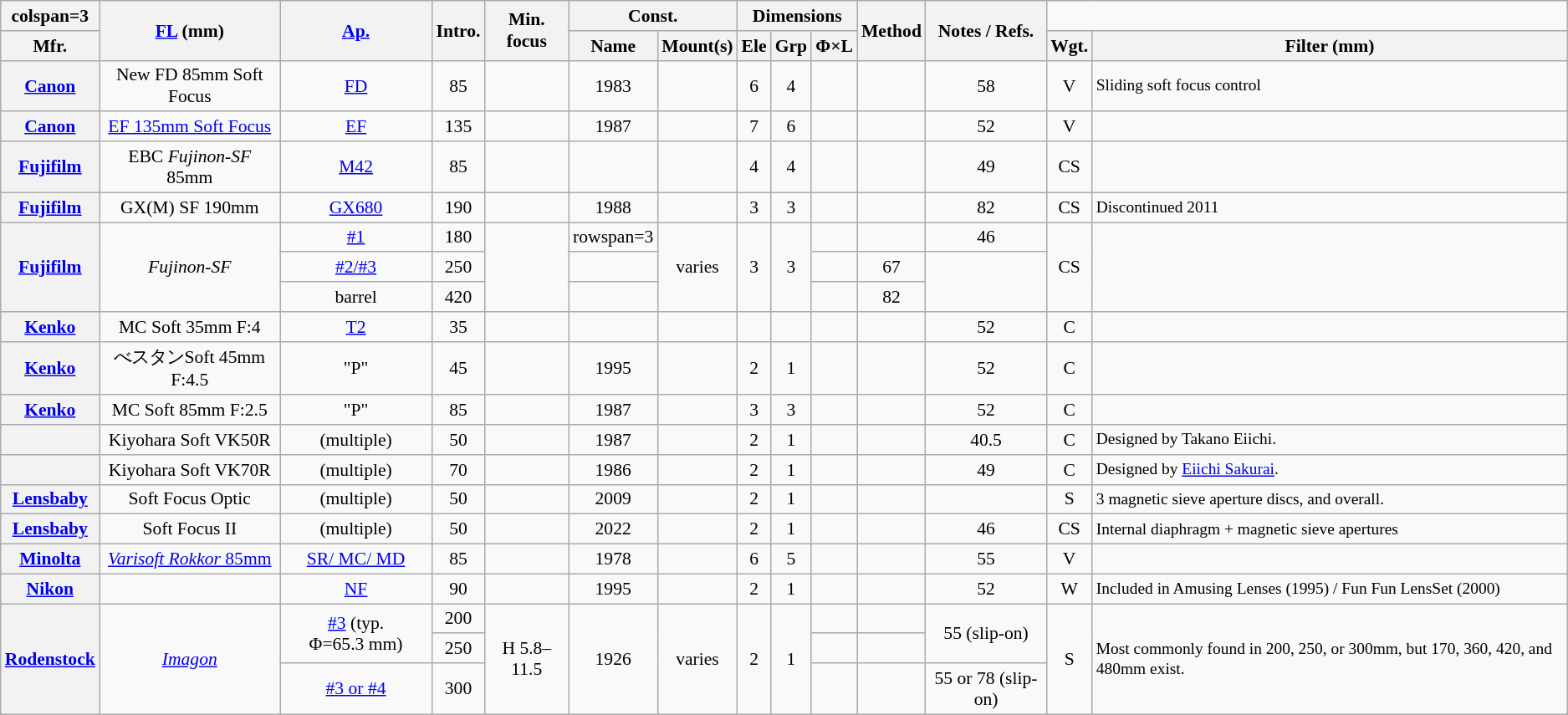<table class="wikitable" style="font-size:90%;text-align:center;">
<tr>
<th>colspan=3 </th>
<th rowspan=2><a href='#'>FL</a> (mm)</th>
<th rowspan=2><a href='#'>Ap.</a></th>
<th rowspan=2>Intro.</th>
<th rowspan=2>Min. focus</th>
<th colspan=2>Const.</th>
<th colspan=3>Dimensions</th>
<th rowspan=2>Method</th>
<th rowspan=2>Notes / Refs.</th>
</tr>
<tr>
<th>Mfr.</th>
<th>Name</th>
<th>Mount(s)</th>
<th>Ele</th>
<th>Grp</th>
<th>Φ×L</th>
<th>Wgt.</th>
<th>Filter (mm)<br></th>
</tr>
<tr>
<th><a href='#'>Canon</a></th>
<td>New FD 85mm  Soft Focus</td>
<td><a href='#'>FD</a></td>
<td>85</td>
<td></td>
<td>1983</td>
<td></td>
<td>6</td>
<td>4</td>
<td></td>
<td></td>
<td>58</td>
<td>V</td>
<td style="font-size:90%;text-align:left;">Sliding soft focus control</td>
</tr>
<tr>
<th><a href='#'>Canon</a></th>
<td><a href='#'>EF 135mm  Soft Focus</a></td>
<td><a href='#'>EF</a></td>
<td>135</td>
<td></td>
<td>1987</td>
<td></td>
<td>7</td>
<td>6</td>
<td></td>
<td></td>
<td>52</td>
<td>V</td>
<td style="font-size:90%;text-align:left;"></td>
</tr>
<tr>
<th><a href='#'>Fujifilm</a></th>
<td>EBC <em>Fujinon-SF</em> 85mm </td>
<td><a href='#'>M42</a></td>
<td>85</td>
<td></td>
<td></td>
<td></td>
<td>4</td>
<td>4</td>
<td></td>
<td></td>
<td>49</td>
<td>CS</td>
<td style="font-size:90%;text-align:left;"></td>
</tr>
<tr>
<th><a href='#'>Fujifilm</a></th>
<td>GX(M) SF 190mm </td>
<td><a href='#'>GX680</a></td>
<td>190</td>
<td></td>
<td>1988</td>
<td></td>
<td>3</td>
<td>3</td>
<td></td>
<td></td>
<td>82</td>
<td>CS</td>
<td style="font-size:90%;text-align:left;">Discontinued 2011</td>
</tr>
<tr>
<th rowspan=3><a href='#'>Fujifilm</a></th>
<td rowspan=3><em>Fujinon-SF</em></td>
<td><a href='#'>#1</a></td>
<td>180</td>
<td rowspan=3></td>
<td>rowspan=3 </td>
<td rowspan=3>varies</td>
<td rowspan=3>3</td>
<td rowspan=3>3</td>
<td></td>
<td></td>
<td>46</td>
<td rowspan=3>CS</td>
<td rowspan=3 style="font-size:90%;text-align:left;"></td>
</tr>
<tr>
<td><a href='#'>#2/#3</a></td>
<td>250</td>
<td></td>
<td></td>
<td>67</td>
</tr>
<tr>
<td>barrel</td>
<td>420</td>
<td></td>
<td></td>
<td>82</td>
</tr>
<tr>
<th><a href='#'>Kenko</a></th>
<td>MC Soft 35mm F:4</td>
<td><a href='#'>T2</a></td>
<td>35</td>
<td></td>
<td></td>
<td></td>
<td></td>
<td></td>
<td></td>
<td></td>
<td>52</td>
<td>C</td>
<td style="font-size:90%;text-align:left;"></td>
</tr>
<tr>
<th><a href='#'>Kenko</a></th>
<td>べスタンSoft 45mm F:4.5</td>
<td>"P"</td>
<td>45</td>
<td></td>
<td>1995</td>
<td></td>
<td>2</td>
<td>1</td>
<td></td>
<td></td>
<td>52</td>
<td>C</td>
<td style="font-size:90%;text-align:left;"></td>
</tr>
<tr>
<th><a href='#'>Kenko</a></th>
<td>MC Soft 85mm F:2.5</td>
<td>"P"</td>
<td>85</td>
<td></td>
<td>1987</td>
<td></td>
<td>3</td>
<td>3</td>
<td></td>
<td></td>
<td>52</td>
<td>C</td>
<td style="font-size:90%;text-align:left;"></td>
</tr>
<tr>
<th></th>
<td>Kiyohara Soft VK50R</td>
<td>(multiple)</td>
<td>50</td>
<td></td>
<td>1987</td>
<td></td>
<td>2</td>
<td>1</td>
<td></td>
<td></td>
<td>40.5</td>
<td>C</td>
<td style="font-size:90%;text-align:left;">Designed by Takano Eiichi.</td>
</tr>
<tr>
<th></th>
<td>Kiyohara Soft VK70R</td>
<td>(multiple)</td>
<td>70</td>
<td></td>
<td>1986</td>
<td></td>
<td>2</td>
<td>1</td>
<td></td>
<td></td>
<td>49</td>
<td>C</td>
<td style="font-size:90%;text-align:left;">Designed by <a href='#'>Eiichi Sakurai</a>.</td>
</tr>
<tr>
<th><a href='#'>Lensbaby</a></th>
<td>Soft Focus Optic</td>
<td>(multiple)</td>
<td>50</td>
<td></td>
<td>2009</td>
<td></td>
<td>2</td>
<td>1</td>
<td></td>
<td></td>
<td></td>
<td>S</td>
<td style="font-size:90%;text-align:left;">3 magnetic sieve aperture discs,  and  overall.</td>
</tr>
<tr>
<th><a href='#'>Lensbaby</a></th>
<td>Soft Focus II</td>
<td>(multiple)</td>
<td>50</td>
<td></td>
<td>2022</td>
<td></td>
<td>2</td>
<td>1</td>
<td></td>
<td></td>
<td>46</td>
<td>CS</td>
<td style="font-size:90%;text-align:left;">Internal diaphragm + magnetic sieve apertures</td>
</tr>
<tr>
<th><a href='#'>Minolta</a></th>
<td><a href='#'><em>Varisoft Rokkor</em> 85mm </a></td>
<td><a href='#'>SR/ MC/ MD</a></td>
<td>85</td>
<td></td>
<td>1978</td>
<td></td>
<td>6</td>
<td>5</td>
<td></td>
<td></td>
<td>55</td>
<td>V</td>
<td style="font-size:90%;text-align:left;"></td>
</tr>
<tr>
<th><a href='#'>Nikon</a></th>
<td></td>
<td><a href='#'>NF</a></td>
<td>90</td>
<td></td>
<td>1995</td>
<td></td>
<td>2</td>
<td>1</td>
<td></td>
<td></td>
<td>52</td>
<td>W</td>
<td style="font-size:90%;text-align:left;">Included in Amusing Lenses (1995) / Fun Fun LensSet (2000)</td>
</tr>
<tr>
<th rowspan=3><a href='#'>Rodenstock</a></th>
<td rowspan=3><a href='#'><em>Imagon</em></a></td>
<td rowspan=2><a href='#'>#3</a> (typ. Φ=65.3 mm)</td>
<td>200</td>
<td rowspan=3>H 5.8–11.5</td>
<td rowspan=3>1926</td>
<td rowspan=3>varies</td>
<td rowspan=3>2</td>
<td rowspan=3>1</td>
<td></td>
<td></td>
<td rowspan=2>55 (slip-on)</td>
<td rowspan=3>S</td>
<td rowspan=3 style="font-size:90%;text-align:left;">Most commonly found in 200, 250, or 300mm, but 170, 360, 420, and 480mm exist.</td>
</tr>
<tr>
<td>250</td>
<td></td>
<td></td>
</tr>
<tr>
<td><a href='#'>#3 or #4</a></td>
<td>300</td>
<td></td>
<td></td>
<td>55 or 78 (slip-on)</td>
</tr>
</table>
